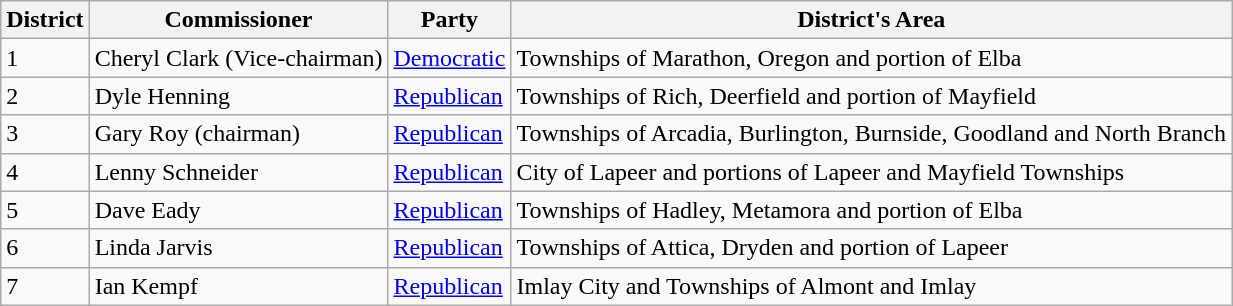<table class="wikitable">
<tr>
<th>District</th>
<th>Commissioner</th>
<th>Party</th>
<th>District's Area</th>
</tr>
<tr>
<td>1</td>
<td>Cheryl Clark (Vice-chairman)</td>
<td><a href='#'>Democratic</a></td>
<td>Townships of Marathon, Oregon and portion of Elba</td>
</tr>
<tr>
<td>2</td>
<td>Dyle Henning</td>
<td><a href='#'>Republican</a></td>
<td>Townships of Rich, Deerfield and portion of Mayfield</td>
</tr>
<tr>
<td>3</td>
<td>Gary Roy (chairman)</td>
<td><a href='#'>Republican</a></td>
<td>Townships of Arcadia, Burlington, Burnside, Goodland and North Branch</td>
</tr>
<tr>
<td>4</td>
<td>Lenny Schneider</td>
<td><a href='#'>Republican</a></td>
<td>City of Lapeer and portions of Lapeer and Mayfield Townships</td>
</tr>
<tr>
<td>5</td>
<td>Dave Eady</td>
<td><a href='#'>Republican</a></td>
<td>Townships of Hadley, Metamora and portion of Elba</td>
</tr>
<tr>
<td>6</td>
<td>Linda Jarvis</td>
<td><a href='#'>Republican</a></td>
<td>Townships of Attica, Dryden and portion of Lapeer</td>
</tr>
<tr>
<td>7</td>
<td>Ian Kempf</td>
<td><a href='#'>Republican</a></td>
<td>Imlay City and Townships of Almont and Imlay</td>
</tr>
</table>
